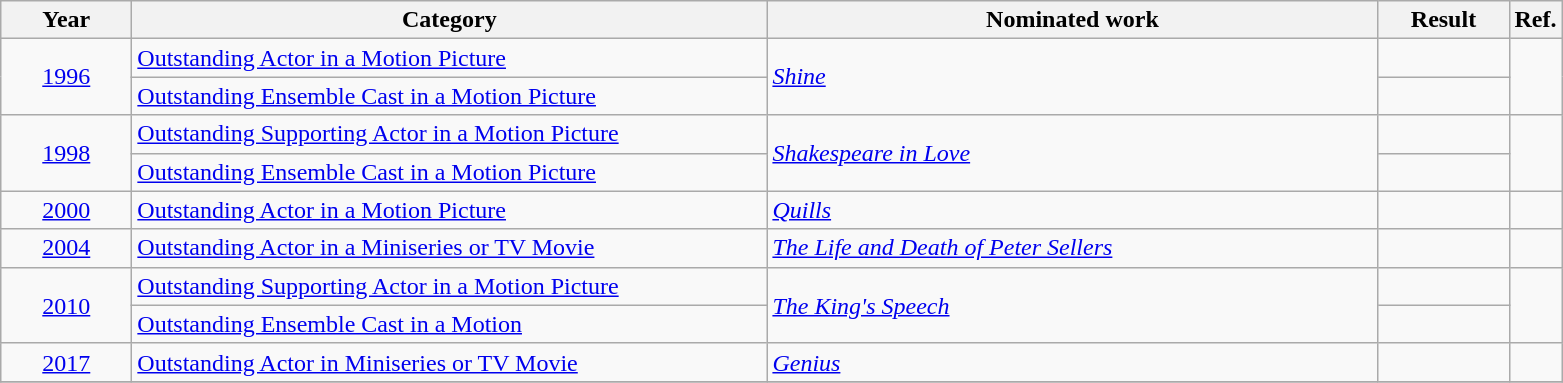<table class=wikitable>
<tr>
<th scope="col" style="width:5em;">Year</th>
<th scope="col" style="width:26em;">Category</th>
<th scope="col" style="width:25em;">Nominated work</th>
<th scope="col" style="width:5em;">Result</th>
<th>Ref.</th>
</tr>
<tr>
<td style="text-align:center;", rowspan=2><a href='#'>1996</a></td>
<td><a href='#'>Outstanding Actor in a Motion Picture</a></td>
<td rowspan=2><em><a href='#'>Shine</a></em></td>
<td></td>
<td style="text-align:center;", rowspan=2></td>
</tr>
<tr>
<td><a href='#'>Outstanding Ensemble Cast in a Motion Picture</a></td>
<td></td>
</tr>
<tr>
<td style="text-align:center;", rowspan=2><a href='#'>1998</a></td>
<td><a href='#'>Outstanding Supporting Actor in a Motion Picture</a></td>
<td rowspan=2><em><a href='#'>Shakespeare in Love</a></em></td>
<td></td>
<td style="text-align:center;", rowspan=2></td>
</tr>
<tr>
<td><a href='#'>Outstanding Ensemble Cast in a Motion Picture</a></td>
<td></td>
</tr>
<tr>
<td style="text-align:center;"><a href='#'>2000</a></td>
<td><a href='#'>Outstanding Actor in a Motion Picture</a></td>
<td><em><a href='#'>Quills</a></em></td>
<td></td>
<td style="text-align:center;"></td>
</tr>
<tr>
<td style="text-align:center;"><a href='#'>2004</a></td>
<td><a href='#'>Outstanding Actor in a Miniseries or TV Movie</a></td>
<td><em><a href='#'>The Life and Death of Peter Sellers</a></em></td>
<td></td>
<td style="text-align:center;"></td>
</tr>
<tr>
<td style="text-align:center;", rowspan=2><a href='#'>2010</a></td>
<td><a href='#'>Outstanding Supporting Actor in a Motion Picture</a></td>
<td rowspan=2><em><a href='#'>The King's Speech</a></em></td>
<td></td>
<td style="text-align:center;", rowspan=2></td>
</tr>
<tr>
<td><a href='#'>Outstanding Ensemble Cast in a Motion</a></td>
<td></td>
</tr>
<tr>
<td style="text-align:center;"><a href='#'>2017</a></td>
<td><a href='#'>Outstanding Actor in Miniseries or TV Movie</a></td>
<td><em><a href='#'>Genius</a></em></td>
<td></td>
<td style="text-align:center;"></td>
</tr>
<tr>
</tr>
</table>
